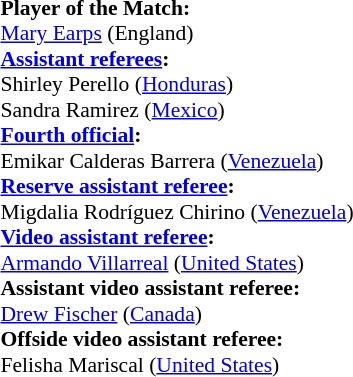<table style="width:100%; font-size:90%;">
<tr>
<td><br><strong>Player of the Match:</strong>
<br><a href='#'>Mary Earps</a> (England)<br><strong><a href='#'>Assistant referees</a>:</strong>
<br>Shirley Perello (<a href='#'>Honduras</a>)
<br>Sandra Ramirez (<a href='#'>Mexico</a>)
<br><strong><a href='#'>Fourth official</a>:</strong>
<br>Emikar Calderas Barrera (<a href='#'>Venezuela</a>)
<br><strong><a href='#'>Reserve assistant referee</a>:</strong>
<br>Migdalia Rodríguez Chirino (<a href='#'>Venezuela</a>)
<br><strong><a href='#'>Video assistant referee</a>:</strong>
<br><a href='#'>Armando Villarreal</a> (<a href='#'>United States</a>)
<br><strong>Assistant video assistant referee:</strong>
<br><a href='#'>Drew Fischer</a> (<a href='#'>Canada</a>)
<br><strong>Offside video assistant referee:</strong>
<br>Felisha Mariscal (<a href='#'>United States</a>)</td>
</tr>
</table>
